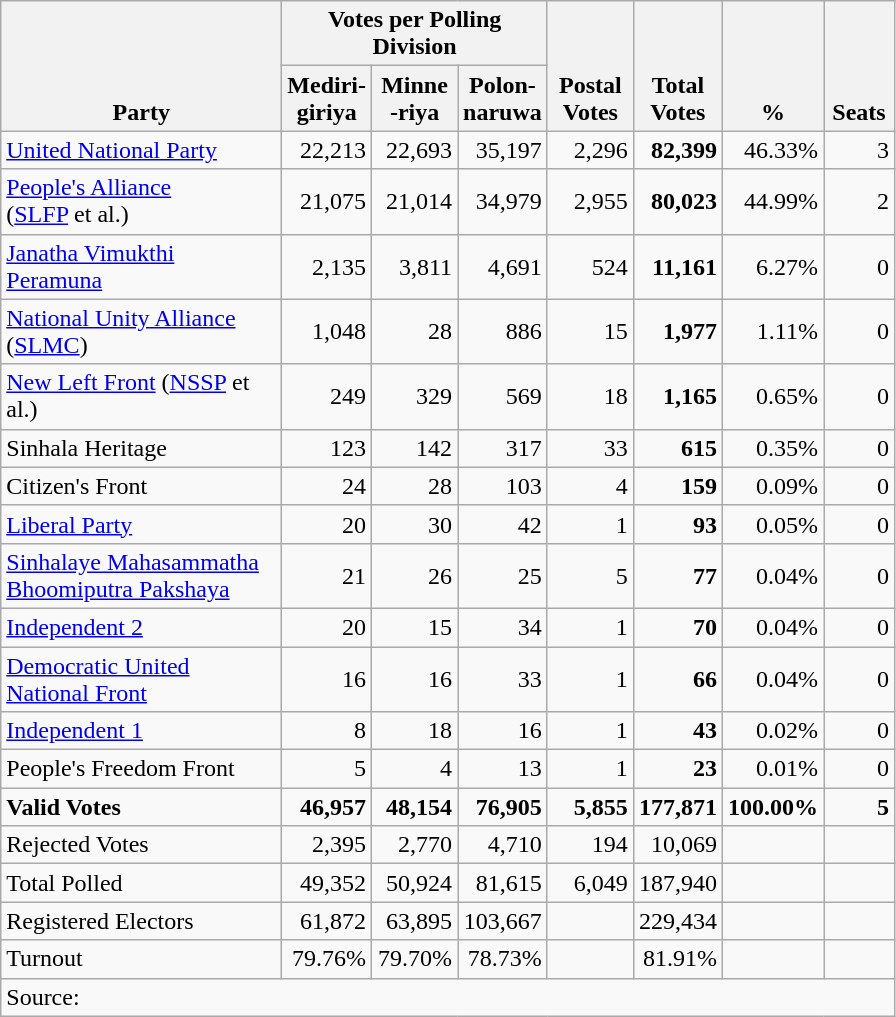<table class="wikitable" border="1" style="text-align:right;">
<tr>
<th align=left valign=bottom rowspan=2 width="180">Party</th>
<th colspan=3>Votes per Polling Division</th>
<th align=center valign=bottom rowspan=2 width="50">Postal<br>Votes</th>
<th align=center valign=bottom rowspan=2 width="50">Total Votes</th>
<th align=center valign=bottom rowspan=2 width="50">%</th>
<th align=center valign=bottom rowspan=2 width="40">Seats</th>
</tr>
<tr>
<th align=center valign=bottom width="50">Mediri-<br>giriya</th>
<th align=center valign=bottom width="50">Minne<br>-riya</th>
<th align=center valign=bottom width="50">Polon-<br>naruwa</th>
</tr>
<tr>
<td align=left><a href='#'>United National Party</a></td>
<td>22,213</td>
<td>22,693</td>
<td>35,197</td>
<td>2,296</td>
<td><strong>82,399</strong></td>
<td>46.33%</td>
<td>3</td>
</tr>
<tr>
<td align=left><a href='#'>People's Alliance</a><br>(<a href='#'>SLFP</a> et al.)</td>
<td>21,075</td>
<td>21,014</td>
<td>34,979</td>
<td>2,955</td>
<td><strong>80,023</strong></td>
<td>44.99%</td>
<td>2</td>
</tr>
<tr>
<td align=left><a href='#'>Janatha Vimukthi Peramuna</a></td>
<td>2,135</td>
<td>3,811</td>
<td>4,691</td>
<td>524</td>
<td><strong>11,161</strong></td>
<td>6.27%</td>
<td>0</td>
</tr>
<tr>
<td align=left><a href='#'>National Unity Alliance</a> (<a href='#'>SLMC</a>)</td>
<td>1,048</td>
<td>28</td>
<td>886</td>
<td>15</td>
<td><strong>1,977</strong></td>
<td>1.11%</td>
<td>0</td>
</tr>
<tr>
<td align=left><a href='#'>New Left Front</a> (<a href='#'>NSSP</a> et al.)</td>
<td>249</td>
<td>329</td>
<td>569</td>
<td>18</td>
<td><strong>1,165</strong></td>
<td>0.65%</td>
<td>0</td>
</tr>
<tr>
<td align=left>Sinhala Heritage</td>
<td>123</td>
<td>142</td>
<td>317</td>
<td>33</td>
<td><strong>615</strong></td>
<td>0.35%</td>
<td>0</td>
</tr>
<tr>
<td align=left>Citizen's Front</td>
<td>24</td>
<td>28</td>
<td>103</td>
<td>4</td>
<td><strong>159</strong></td>
<td>0.09%</td>
<td>0</td>
</tr>
<tr>
<td align=left><a href='#'>Liberal Party</a></td>
<td>20</td>
<td>30</td>
<td>42</td>
<td>1</td>
<td><strong>93</strong></td>
<td>0.05%</td>
<td>0</td>
</tr>
<tr>
<td align=left><a href='#'>Sinhalaye Mahasammatha Bhoomiputra Pakshaya</a></td>
<td>21</td>
<td>26</td>
<td>25</td>
<td>5</td>
<td><strong>77</strong></td>
<td>0.04%</td>
<td>0</td>
</tr>
<tr>
<td align=left><a href='#'>Independent 2</a></td>
<td>20</td>
<td>15</td>
<td>34</td>
<td>1</td>
<td><strong>70</strong></td>
<td>0.04%</td>
<td>0</td>
</tr>
<tr>
<td align=left><a href='#'>Democratic United National Front</a></td>
<td>16</td>
<td>16</td>
<td>33</td>
<td>1</td>
<td><strong>66</strong></td>
<td>0.04%</td>
<td>0</td>
</tr>
<tr>
<td align=left><a href='#'>Independent 1</a></td>
<td>8</td>
<td>18</td>
<td>16</td>
<td>1</td>
<td><strong>43</strong></td>
<td>0.02%</td>
<td>0</td>
</tr>
<tr>
<td align=left>People's Freedom Front</td>
<td>5</td>
<td>4</td>
<td>13</td>
<td>1</td>
<td><strong>23</strong></td>
<td>0.01%</td>
<td>0</td>
</tr>
<tr>
<td align=left><strong>Valid Votes</strong></td>
<td><strong>46,957</strong></td>
<td><strong>48,154</strong></td>
<td><strong>76,905</strong></td>
<td><strong>5,855</strong></td>
<td><strong>177,871</strong></td>
<td><strong>100.00%</strong></td>
<td><strong>5</strong></td>
</tr>
<tr>
<td align=left>Rejected Votes</td>
<td>2,395</td>
<td>2,770</td>
<td>4,710</td>
<td>194</td>
<td>10,069</td>
<td></td>
<td></td>
</tr>
<tr>
<td align=left>Total Polled</td>
<td>49,352</td>
<td>50,924</td>
<td>81,615</td>
<td>6,049</td>
<td>187,940</td>
<td></td>
<td></td>
</tr>
<tr>
<td align=left>Registered Electors</td>
<td>61,872</td>
<td>63,895</td>
<td>103,667</td>
<td></td>
<td>229,434</td>
<td></td>
<td></td>
</tr>
<tr>
<td align=left>Turnout</td>
<td>79.76%</td>
<td>79.70%</td>
<td>78.73%</td>
<td></td>
<td>81.91%</td>
<td></td>
<td></td>
</tr>
<tr>
<td align=left colspan=9>Source:</td>
</tr>
</table>
